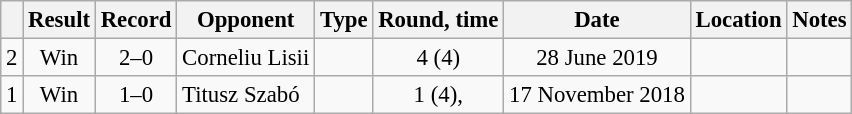<table class="wikitable" style="text-align:center; font-size:95%">
<tr>
<th></th>
<th>Result</th>
<th>Record</th>
<th>Opponent</th>
<th>Type</th>
<th>Round, time</th>
<th>Date</th>
<th>Location</th>
<th>Notes</th>
</tr>
<tr>
<td>2</td>
<td>Win</td>
<td>2–0</td>
<td style="text-align:left;"> Corneliu Lisii</td>
<td></td>
<td>4 (4)</td>
<td>28 June 2019</td>
<td style="text-align:left;"> </td>
<td style="text-align:left;"></td>
</tr>
<tr>
<td>1</td>
<td>Win</td>
<td>1–0</td>
<td style="text-align:left;"> Titusz Szabó</td>
<td></td>
<td>1 (4), </td>
<td>17 November 2018</td>
<td style="text-align:left;"> </td>
<td style="text-align:left;"></td>
</tr>
</table>
